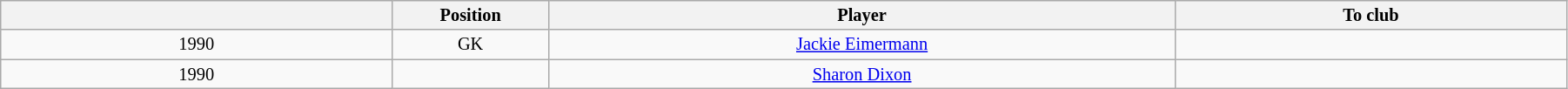<table class="wikitable sortable" style="width:95%; text-align:center; font-size:85%; text-align:center;">
<tr>
<th width="25%"></th>
<th width="10%">Position</th>
<th>Player</th>
<th width="25%">To club</th>
</tr>
<tr>
<td>1990</td>
<td>GK</td>
<td><a href='#'>Jackie Eimermann</a></td>
<td></td>
</tr>
<tr>
<td>1990</td>
<td></td>
<td><a href='#'>Sharon Dixon</a></td>
<td></td>
</tr>
</table>
